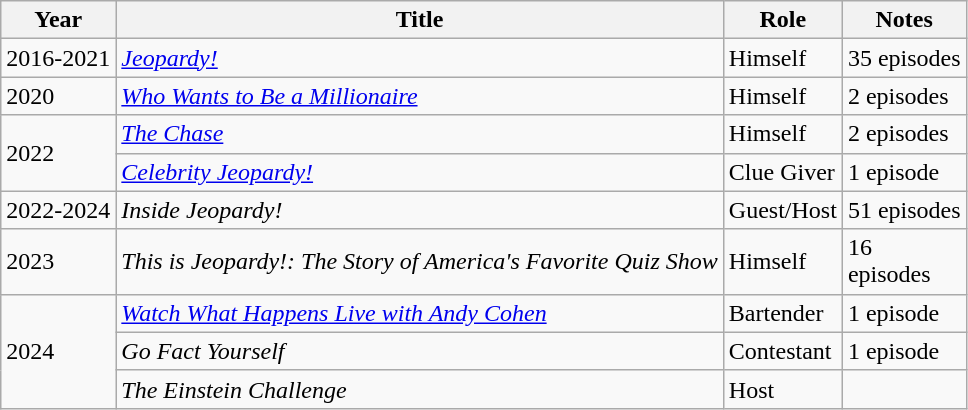<table class="wikitable sortable">
<tr>
<th>Year</th>
<th>Title</th>
<th>Role</th>
<th>Notes</th>
</tr>
<tr>
<td>2016-2021</td>
<td><em><a href='#'>Jeopardy!</a></em></td>
<td>Himself</td>
<td>35 episodes</td>
</tr>
<tr>
<td>2020</td>
<td><em><a href='#'>Who Wants to Be a Millionaire</a></em></td>
<td>Himself</td>
<td>2 episodes</td>
</tr>
<tr>
<td rowspan="2">2022</td>
<td><em><a href='#'>The Chase</a></em></td>
<td>Himself</td>
<td>2 episodes</td>
</tr>
<tr>
<td><em><a href='#'>Celebrity Jeopardy!</a></em></td>
<td>Clue Giver</td>
<td>1 episode</td>
</tr>
<tr>
<td>2022-2024</td>
<td><em>Inside Jeopardy!</em></td>
<td>Guest/Host</td>
<td>51 episodes</td>
</tr>
<tr>
<td>2023</td>
<td><em>This is Jeopardy!: The Story of America's Favorite Quiz Show</em></td>
<td>Himself</td>
<td>16<br>episodes</td>
</tr>
<tr>
<td rowspan="3">2024</td>
<td><em><a href='#'>Watch What Happens Live with Andy Cohen</a></em></td>
<td>Bartender</td>
<td>1 episode</td>
</tr>
<tr>
<td><em>Go Fact Yourself</em></td>
<td>Contestant</td>
<td>1 episode</td>
</tr>
<tr>
<td><em>The Einstein Challenge</em></td>
<td>Host</td>
<td></td>
</tr>
</table>
